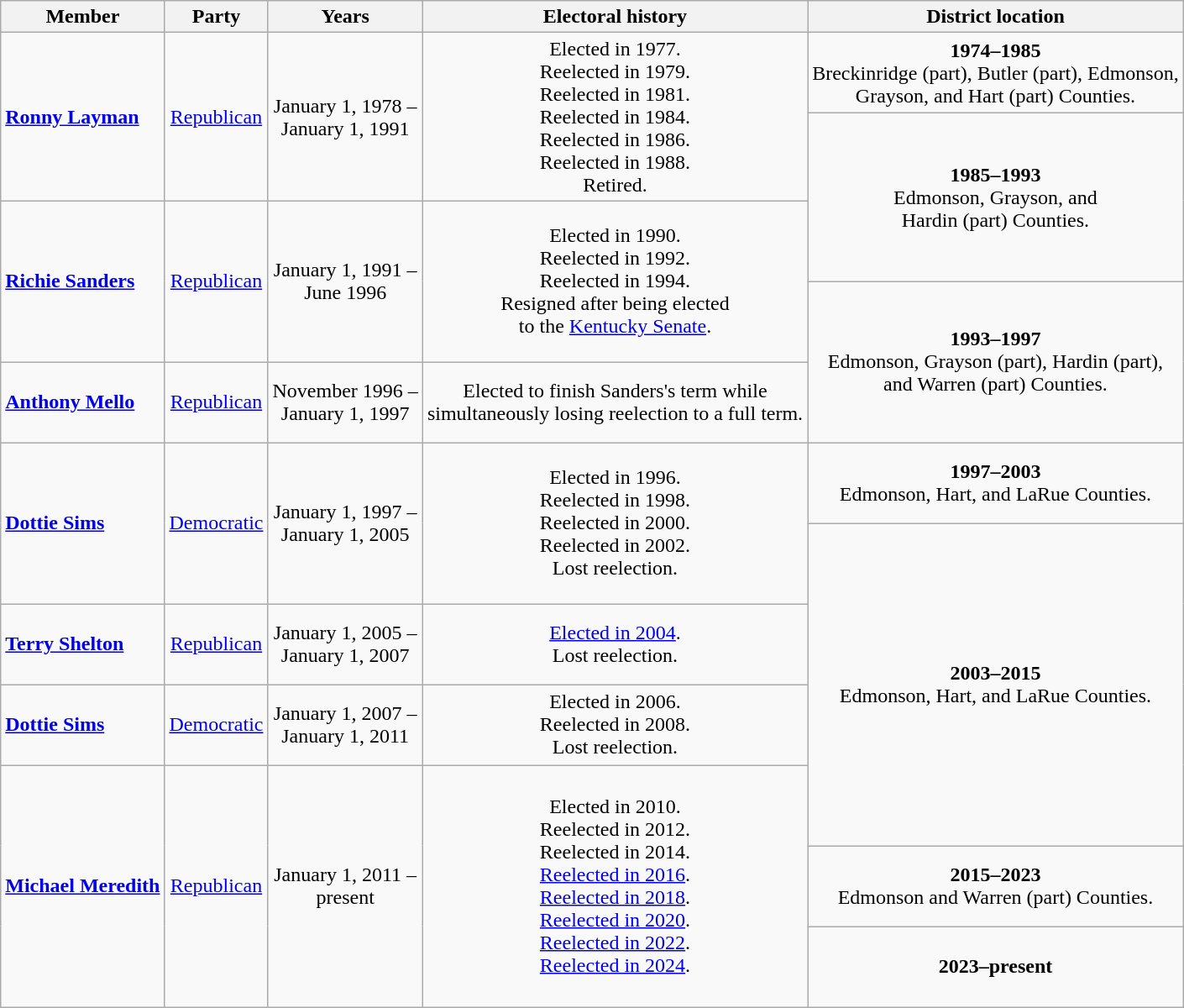<table class=wikitable style="text-align:center">
<tr>
<th>Member</th>
<th>Party</th>
<th>Years</th>
<th>Electoral history</th>
<th>District location</th>
</tr>
<tr style="height:4em">
<td rowspan=2 align=left><strong><a href='#'>Ronny Layman</a></strong><br></td>
<td rowspan=2 ><a href='#'>Republican</a></td>
<td rowspan=2 nowrap>January 1, 1978 –<br>January 1, 1991</td>
<td rowspan=2>Elected in 1977.<br>Reelected in 1979.<br>Reelected in 1981.<br>Reelected in 1984.<br>Reelected in 1986.<br>Reelected in 1988.<br>Retired.</td>
<td><strong>1974–1985</strong><br>Breckinridge (part), Butler (part), Edmonson,<br>Grayson, and Hart (part) Counties.</td>
</tr>
<tr style="height:4em">
<td rowspan=2><strong>1985–1993</strong><br>Edmonson, Grayson, and<br>Hardin (part) Counties.</td>
</tr>
<tr style="height:4em">
<td rowspan=2 align=left><strong><a href='#'>Richie Sanders</a></strong><br></td>
<td rowspan=2 ><a href='#'>Republican</a></td>
<td rowspan=2 nowrap>January 1, 1991 –<br>June 1996</td>
<td rowspan=2>Elected in 1990.<br>Reelected in 1992.<br>Reelected in 1994.<br>Resigned after being elected<br>to the <a href='#'>Kentucky Senate</a>.</td>
</tr>
<tr style="height:4em">
<td rowspan=2><strong>1993–1997</strong><br>Edmonson, Grayson (part), Hardin (part),<br>and Warren (part) Counties.</td>
</tr>
<tr style="height:4em">
<td align=left><strong><a href='#'>Anthony Mello</a></strong><br></td>
<td><a href='#'>Republican</a></td>
<td nowrap>November 1996 –<br>January 1, 1997</td>
<td>Elected to finish Sanders's term while<br>simultaneously losing reelection to a full term.</td>
</tr>
<tr style="height:4em">
<td rowspan=2 align=left><strong><a href='#'>Dottie Sims</a></strong><br></td>
<td rowspan=2 ><a href='#'>Democratic</a></td>
<td rowspan=2 nowrap>January 1, 1997 –<br>January 1, 2005</td>
<td rowspan=2>Elected in 1996.<br>Reelected in 1998.<br>Reelected in 2000.<br>Reelected in 2002.<br>Lost reelection.</td>
<td><strong>1997–2003</strong><br>Edmonson, Hart, and LaRue Counties.</td>
</tr>
<tr style="height:4em">
<td rowspan=4><strong>2003–2015</strong><br>Edmonson, Hart, and LaRue Counties.</td>
</tr>
<tr style="height:4em">
<td align=left><strong><a href='#'>Terry Shelton</a></strong><br></td>
<td><a href='#'>Republican</a></td>
<td nowrap>January 1, 2005 –<br>January 1, 2007</td>
<td><a href='#'>Elected in 2004</a>.<br>Lost reelection.</td>
</tr>
<tr style="height:4em">
<td align=left><strong><a href='#'>Dottie Sims</a></strong><br></td>
<td><a href='#'>Democratic</a></td>
<td nowrap>January 1, 2007 –<br>January 1, 2011</td>
<td>Elected in 2006.<br>Reelected in 2008.<br>Lost reelection.</td>
</tr>
<tr style="height:4em">
<td rowspan=3 align=left><strong><a href='#'>Michael Meredith</a></strong><br></td>
<td rowspan=3 ><a href='#'>Republican</a></td>
<td rowspan=3 nowrap>January 1, 2011 –<br>present</td>
<td rowspan=3>Elected in 2010.<br>Reelected in 2012.<br>Reelected in 2014.<br><a href='#'>Reelected in 2016</a>.<br><a href='#'>Reelected in 2018</a>.<br><a href='#'>Reelected in 2020</a>.<br><a href='#'>Reelected in 2022</a>.<br><a href='#'>Reelected in 2024</a>.</td>
</tr>
<tr style="height:4em">
<td><strong>2015–2023</strong><br>Edmonson and Warren (part) Counties.</td>
</tr>
<tr style="height:4em">
<td><strong>2023–present</strong><br></td>
</tr>
</table>
